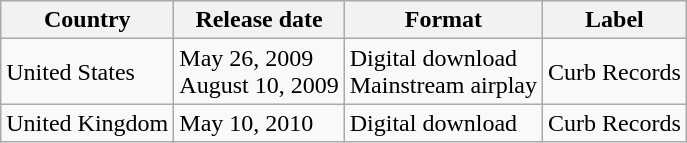<table class="wikitable" border="1">
<tr>
<th>Country</th>
<th>Release date</th>
<th>Format</th>
<th>Label</th>
</tr>
<tr>
<td>United States</td>
<td>May 26, 2009<br>August 10, 2009</td>
<td>Digital download<br>Mainstream airplay</td>
<td>Curb Records<br></td>
</tr>
<tr>
<td>United Kingdom</td>
<td>May 10, 2010<br></td>
<td>Digital download<br></td>
<td>Curb Records<br></td>
</tr>
</table>
